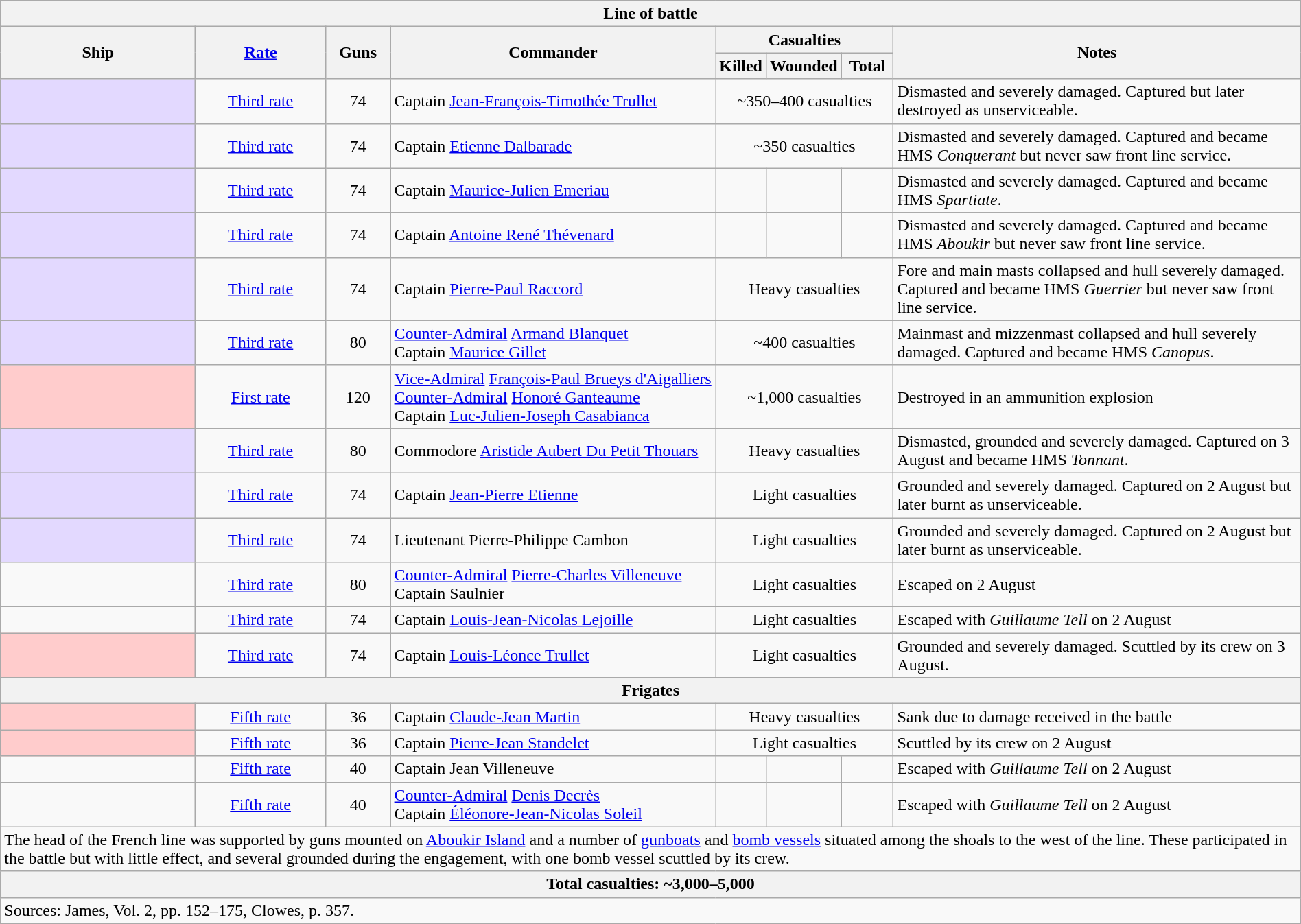<table class="wikitable" width=100%>
<tr>
</tr>
<tr>
<th colspan="9">Line of battle</th>
</tr>
<tr>
<th width=15%; align="center" rowspan="2">Ship</th>
<th width=10%; align="center" rowspan="2"><a href='#'>Rate</a></th>
<th width=5%; align="center" rowspan="2">Guns</th>
<th width=25%; align="center" rowspan="2">Commander</th>
<th width=9%; align="center" colspan="3">Casualties</th>
<th align="center" rowspan="2">Notes</th>
</tr>
<tr>
<th width=2%; align="center">Killed</th>
<th width=3%; align="center">Wounded</th>
<th width=4%; align="center">Total</th>
</tr>
<tr |->
<td bgcolor="#e3d9ff"></td>
<td align="center"><a href='#'>Third rate</a></td>
<td align="center">74</td>
<td>Captain <a href='#'>Jean-François-Timothée Trullet</a></td>
<td colspan="3" align="center">~350–400 casualties</td>
<td>Dismasted and severely damaged. Captured but later destroyed as unserviceable.</td>
</tr>
<tr>
<td bgcolor="#e3d9ff"></td>
<td align="center"><a href='#'>Third rate</a></td>
<td align="center">74</td>
<td>Captain <a href='#'>Etienne Dalbarade</a> </td>
<td colspan="3" align="center">~350 casualties</td>
<td>Dismasted and severely damaged. Captured and became HMS <em>Conquerant</em> but never saw front line service.</td>
</tr>
<tr>
<td bgcolor="#e3d9ff"></td>
<td align="center"><a href='#'>Third rate</a></td>
<td align="center">74</td>
<td>Captain <a href='#'>Maurice-Julien Emeriau</a></td>
<td></td>
<td></td>
<td></td>
<td>Dismasted and severely damaged. Captured and became HMS <em>Spartiate</em>.</td>
</tr>
<tr>
<td bgcolor="#e3d9ff"></td>
<td align="center"><a href='#'>Third rate</a></td>
<td align="center">74</td>
<td>Captain <a href='#'>Antoine René Thévenard</a> </td>
<td></td>
<td></td>
<td></td>
<td>Dismasted and severely damaged. Captured and became HMS <em>Aboukir</em> but never saw front line service.</td>
</tr>
<tr>
<td bgcolor="#e3d9ff"></td>
<td align="center"><a href='#'>Third rate</a></td>
<td align="center">74</td>
<td>Captain <a href='#'>Pierre-Paul Raccord</a></td>
<td colspan="3" align="center">Heavy casualties</td>
<td>Fore and main masts collapsed and hull severely damaged. Captured and became HMS <em>Guerrier</em> but never saw front line service.</td>
</tr>
<tr>
<td bgcolor="#e3d9ff"></td>
<td align="center"><a href='#'>Third rate</a></td>
<td align="center">80</td>
<td><a href='#'>Counter-Admiral</a> <a href='#'>Armand Blanquet</a><br>Captain <a href='#'>Maurice Gillet</a></td>
<td colspan="3" align="center">~400 casualties</td>
<td>Mainmast and mizzenmast collapsed and hull severely damaged. Captured and became HMS <em>Canopus</em>.</td>
</tr>
<tr>
<td bgcolor="#FFCCCC"></td>
<td align="center"><a href='#'>First rate</a></td>
<td align="center">120</td>
<td><a href='#'>Vice-Admiral</a> <a href='#'>François-Paul Brueys d'Aigalliers</a> <br><a href='#'>Counter-Admiral</a> <a href='#'>Honoré Ganteaume</a><br>Captain <a href='#'>Luc-Julien-Joseph Casabianca</a> </td>
<td colspan="3" align="center">~1,000 casualties</td>
<td>Destroyed in an ammunition explosion</td>
</tr>
<tr>
<td bgcolor="#e3d9ff"></td>
<td align="center"><a href='#'>Third rate</a></td>
<td align="center">80</td>
<td>Commodore <a href='#'>Aristide Aubert Du Petit Thouars</a> </td>
<td colspan="3" align="center">Heavy casualties</td>
<td>Dismasted, grounded and severely damaged. Captured on 3 August and became HMS <em>Tonnant</em>.</td>
</tr>
<tr>
<td bgcolor="#e3d9ff"></td>
<td align="center"><a href='#'>Third rate</a></td>
<td align="center">74</td>
<td>Captain <a href='#'>Jean-Pierre Etienne</a></td>
<td colspan="3" align="center">Light casualties</td>
<td>Grounded and severely damaged. Captured on 2 August but later burnt as unserviceable.</td>
</tr>
<tr>
<td bgcolor="#e3d9ff"></td>
<td align="center"><a href='#'>Third rate</a></td>
<td align="center">74</td>
<td>Lieutenant Pierre-Philippe Cambon</td>
<td colspan="3" align="center">Light casualties</td>
<td>Grounded and severely damaged. Captured on 2 August but later burnt as unserviceable.</td>
</tr>
<tr>
<td></td>
<td align="center"><a href='#'>Third rate</a></td>
<td align="center">80</td>
<td><a href='#'>Counter-Admiral</a> <a href='#'>Pierre-Charles Villeneuve</a><br>Captain Saulnier</td>
<td colspan="3" align="center">Light casualties</td>
<td>Escaped on 2 August</td>
</tr>
<tr>
<td></td>
<td align="center"><a href='#'>Third rate</a></td>
<td align="center">74</td>
<td>Captain <a href='#'>Louis-Jean-Nicolas Lejoille</a></td>
<td colspan="3" align="center">Light casualties</td>
<td>Escaped with <em>Guillaume Tell</em> on 2 August</td>
</tr>
<tr>
<td bgcolor="#FFCCCC"></td>
<td align="center"><a href='#'>Third rate</a></td>
<td align="center">74</td>
<td>Captain <a href='#'>Louis-Léonce Trullet</a></td>
<td colspan="3" align="center">Light casualties</td>
<td>Grounded and severely damaged. Scuttled by its crew on 3 August.</td>
</tr>
<tr>
<th colspan="9">Frigates</th>
</tr>
<tr>
<td bgcolor="#FFCCCC"></td>
<td align="center"><a href='#'>Fifth rate</a></td>
<td align="center">36</td>
<td>Captain <a href='#'>Claude-Jean Martin</a></td>
<td colspan="3" align="center">Heavy casualties</td>
<td>Sank due to damage received in the battle</td>
</tr>
<tr>
<td bgcolor="#FFCCCC"></td>
<td align="center"><a href='#'>Fifth rate</a></td>
<td align="center">36</td>
<td>Captain <a href='#'>Pierre-Jean Standelet</a></td>
<td colspan="3" align="center">Light casualties</td>
<td>Scuttled by its crew on 2 August</td>
</tr>
<tr>
<td></td>
<td align="center"><a href='#'>Fifth rate</a></td>
<td align="center">40</td>
<td>Captain Jean Villeneuve</td>
<td></td>
<td></td>
<td></td>
<td>Escaped with <em>Guillaume Tell</em> on 2 August</td>
</tr>
<tr>
<td></td>
<td align="center"><a href='#'>Fifth rate</a></td>
<td align="center">40</td>
<td><a href='#'>Counter-Admiral</a> <a href='#'>Denis Decrès</a><br>Captain <a href='#'>Éléonore-Jean-Nicolas Soleil</a></td>
<td></td>
<td></td>
<td></td>
<td>Escaped with <em>Guillaume Tell</em> on 2 August</td>
</tr>
<tr>
<td colspan="9">The head of the French line was supported by guns mounted on <a href='#'>Aboukir Island</a> and a number of <a href='#'>gunboats</a> and <a href='#'>bomb vessels</a> situated among the shoals to the west of the line. These participated in the battle but with little effect, and several grounded during the engagement, with one bomb vessel scuttled by its crew.</td>
</tr>
<tr>
<th colspan="9" bgcolor="white">Total casualties: ~3,000–5,000</th>
</tr>
<tr>
<td colspan="9">Sources: James, Vol. 2, pp. 152–175, Clowes, p. 357.</td>
</tr>
</table>
